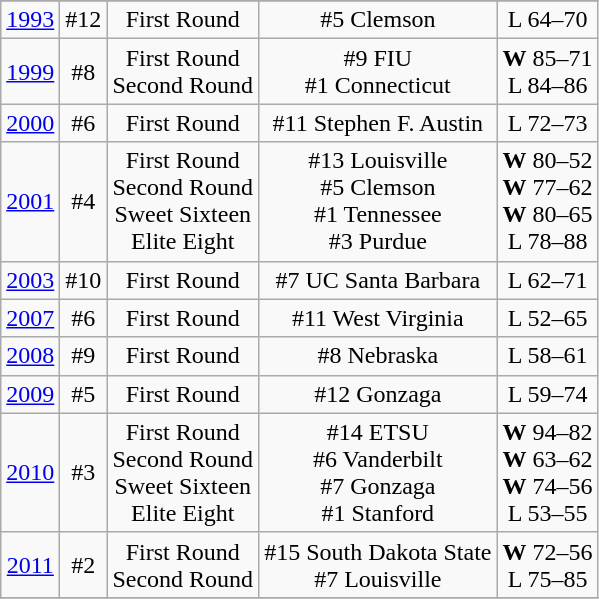<table class="wikitable" style="text-align:center">
<tr>
</tr>
<tr>
<td rowspan=1><a href='#'>1993</a></td>
<td>#12</td>
<td>First Round</td>
<td>#5 Clemson</td>
<td>L 64–70</td>
</tr>
<tr style="text-align:center;">
<td rowspan=1><a href='#'>1999</a></td>
<td>#8</td>
<td>First Round<br>Second Round</td>
<td>#9 FIU<br>#1 Connecticut</td>
<td><strong>W</strong> 85–71<br>L 84–86</td>
</tr>
<tr style="text-align:center;">
<td rowspan=1><a href='#'>2000</a></td>
<td>#6</td>
<td>First Round</td>
<td>#11 Stephen F. Austin</td>
<td>L 72–73</td>
</tr>
<tr style="text-align:center;">
<td rowspan=1><a href='#'>2001</a></td>
<td>#4</td>
<td>First Round<br>Second Round<br>Sweet Sixteen<br>Elite Eight</td>
<td>#13 Louisville<br>#5 Clemson<br>#1 Tennessee<br>#3 Purdue</td>
<td><strong>W</strong> 80–52<br><strong>W</strong> 77–62<br><strong>W</strong> 80–65<br>L 78–88</td>
</tr>
<tr style="text-align:center;">
<td rowspan=1><a href='#'>2003</a></td>
<td>#10</td>
<td>First Round</td>
<td>#7 UC Santa Barbara</td>
<td>L 62–71</td>
</tr>
<tr style="text-align:center;">
<td rowspan=1><a href='#'>2007</a></td>
<td>#6</td>
<td>First Round</td>
<td>#11 West Virginia</td>
<td>L 52–65</td>
</tr>
<tr style="text-align:center;">
<td rowspan=1><a href='#'>2008</a></td>
<td>#9</td>
<td>First Round</td>
<td>#8 Nebraska</td>
<td>L 58–61</td>
</tr>
<tr style="text-align:center;">
<td rowspan=1><a href='#'>2009</a></td>
<td>#5</td>
<td>First Round</td>
<td>#12 Gonzaga</td>
<td>L 59–74</td>
</tr>
<tr style="text-align:center;">
<td rowspan=1><a href='#'>2010</a></td>
<td>#3</td>
<td>First Round<br>Second Round<br>Sweet Sixteen<br>Elite Eight</td>
<td>#14 ETSU<br>#6 Vanderbilt<br>#7 Gonzaga<br>#1 Stanford</td>
<td><strong>W</strong> 94–82<br><strong>W</strong> 63–62<br><strong>W</strong> 74–56<br>L 53–55</td>
</tr>
<tr style="text-align:center;">
<td rowspan=1><a href='#'>2011</a></td>
<td>#2</td>
<td>First Round<br>Second Round</td>
<td>#15 South Dakota State<br>#7 Louisville</td>
<td><strong>W</strong> 72–56<br>L 75–85</td>
</tr>
<tr style="text-align:center;">
</tr>
</table>
